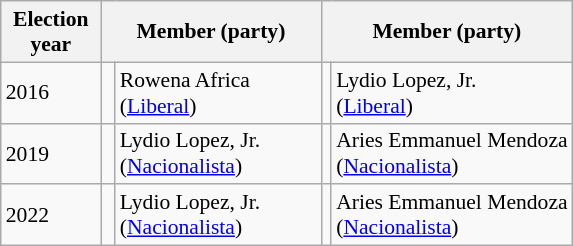<table class=wikitable style="font-size:90%">
<tr>
<th width=60px>Election<br>year</th>
<th colspan=2 width=140px>Member (party)</th>
<th colspan=2 width=140px>Member (party)</th>
</tr>
<tr>
<td>2016</td>
<td bgcolor=></td>
<td>Rowena Africa<br>(<a href='#'>Liberal</a>)</td>
<td bgcolor=></td>
<td>Lydio Lopez, Jr.<br>(<a href='#'>Liberal</a>)</td>
</tr>
<tr>
<td>2019</td>
<td bgcolor=></td>
<td>Lydio Lopez, Jr.<br>(<a href='#'>Nacionalista</a>)</td>
<td bgcolor=></td>
<td>Aries Emmanuel Mendoza<br>(<a href='#'>Nacionalista</a>)</td>
</tr>
<tr>
<td>2022</td>
<td bgcolor=></td>
<td>Lydio Lopez, Jr.<br>(<a href='#'>Nacionalista</a>)</td>
<td bgcolor=></td>
<td>Aries Emmanuel Mendoza<br>(<a href='#'>Nacionalista</a>)</td>
</tr>
</table>
